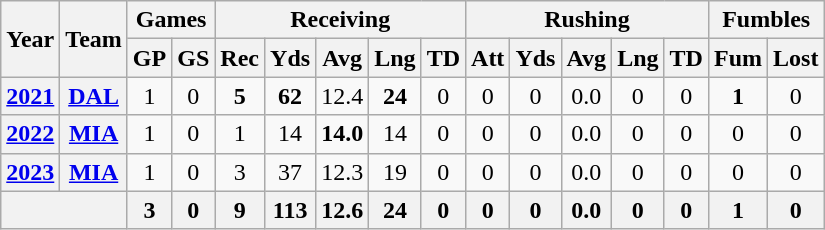<table class="wikitable" style="text-align:center;">
<tr>
<th rowspan="2">Year</th>
<th rowspan="2">Team</th>
<th colspan="2">Games</th>
<th colspan="5">Receiving</th>
<th colspan="5">Rushing</th>
<th colspan="2">Fumbles</th>
</tr>
<tr>
<th>GP</th>
<th>GS</th>
<th>Rec</th>
<th>Yds</th>
<th>Avg</th>
<th>Lng</th>
<th>TD</th>
<th>Att</th>
<th>Yds</th>
<th>Avg</th>
<th>Lng</th>
<th>TD</th>
<th>Fum</th>
<th>Lost</th>
</tr>
<tr>
<th><a href='#'>2021</a></th>
<th><a href='#'>DAL</a></th>
<td>1</td>
<td>0</td>
<td><strong>5</strong></td>
<td><strong>62</strong></td>
<td>12.4</td>
<td><strong>24</strong></td>
<td>0</td>
<td>0</td>
<td>0</td>
<td>0.0</td>
<td>0</td>
<td>0</td>
<td><strong>1</strong></td>
<td>0</td>
</tr>
<tr>
<th><a href='#'>2022</a></th>
<th><a href='#'>MIA</a></th>
<td>1</td>
<td>0</td>
<td>1</td>
<td>14</td>
<td><strong>14.0</strong></td>
<td>14</td>
<td>0</td>
<td>0</td>
<td>0</td>
<td>0.0</td>
<td>0</td>
<td>0</td>
<td>0</td>
<td>0</td>
</tr>
<tr>
<th><a href='#'>2023</a></th>
<th><a href='#'>MIA</a></th>
<td>1</td>
<td>0</td>
<td>3</td>
<td>37</td>
<td>12.3</td>
<td>19</td>
<td>0</td>
<td>0</td>
<td>0</td>
<td>0.0</td>
<td>0</td>
<td>0</td>
<td>0</td>
<td>0</td>
</tr>
<tr>
<th colspan="2"></th>
<th>3</th>
<th>0</th>
<th>9</th>
<th>113</th>
<th>12.6</th>
<th>24</th>
<th>0</th>
<th>0</th>
<th>0</th>
<th>0.0</th>
<th>0</th>
<th>0</th>
<th>1</th>
<th>0</th>
</tr>
</table>
